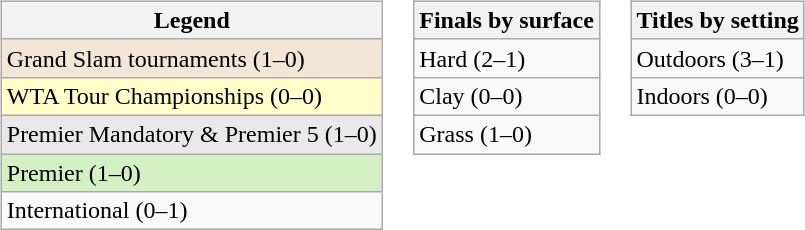<table>
<tr valign=top>
<td><br><table class=wikitable>
<tr>
<th>Legend</th>
</tr>
<tr>
<td style="background:#f3e6d7;">Grand Slam tournaments (1–0)</td>
</tr>
<tr>
<td style="background:#ffc;">WTA Tour Championships (0–0)</td>
</tr>
<tr>
<td style="background:#e9e9e9;">Premier Mandatory & Premier 5 (1–0)</td>
</tr>
<tr>
<td style="background:#d4f1c5;">Premier (1–0)</td>
</tr>
<tr>
<td>International (0–1)</td>
</tr>
</table>
</td>
<td><br><table class=wikitable>
<tr>
<th>Finals by surface</th>
</tr>
<tr>
<td>Hard (2–1)</td>
</tr>
<tr>
<td>Clay (0–0)</td>
</tr>
<tr>
<td>Grass (1–0)</td>
</tr>
</table>
</td>
<td valign=top><br><table class=wikitable>
<tr>
<th>Titles by setting</th>
</tr>
<tr>
<td>Outdoors (3–1)</td>
</tr>
<tr>
<td>Indoors (0–0)</td>
</tr>
</table>
</td>
</tr>
</table>
